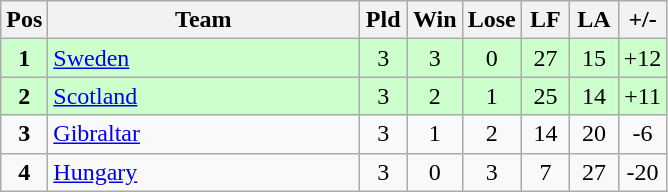<table class="wikitable" style="font-size: 100%">
<tr>
<th width=20>Pos</th>
<th width=200>Team</th>
<th width=25>Pld</th>
<th width=25>Win</th>
<th width=25>Lose</th>
<th width=25>LF</th>
<th width=25>LA</th>
<th width=25>+/-</th>
</tr>
<tr align=center style="background: #ccffcc;">
<td><strong>1</strong></td>
<td align="left"> <a href='#'>Sweden</a></td>
<td>3</td>
<td>3</td>
<td>0</td>
<td>27</td>
<td>15</td>
<td>+12</td>
</tr>
<tr align=center style="background: #ccffcc;">
<td><strong>2</strong></td>
<td align="left"> <a href='#'>Scotland</a></td>
<td>3</td>
<td>2</td>
<td>1</td>
<td>25</td>
<td>14</td>
<td>+11</td>
</tr>
<tr align=center>
<td><strong>3</strong></td>
<td align="left"> <a href='#'>Gibraltar</a></td>
<td>3</td>
<td>1</td>
<td>2</td>
<td>14</td>
<td>20</td>
<td>-6</td>
</tr>
<tr align=center>
<td><strong>4</strong></td>
<td align="left"> <a href='#'>Hungary</a></td>
<td>3</td>
<td>0</td>
<td>3</td>
<td>7</td>
<td>27</td>
<td>-20</td>
</tr>
</table>
